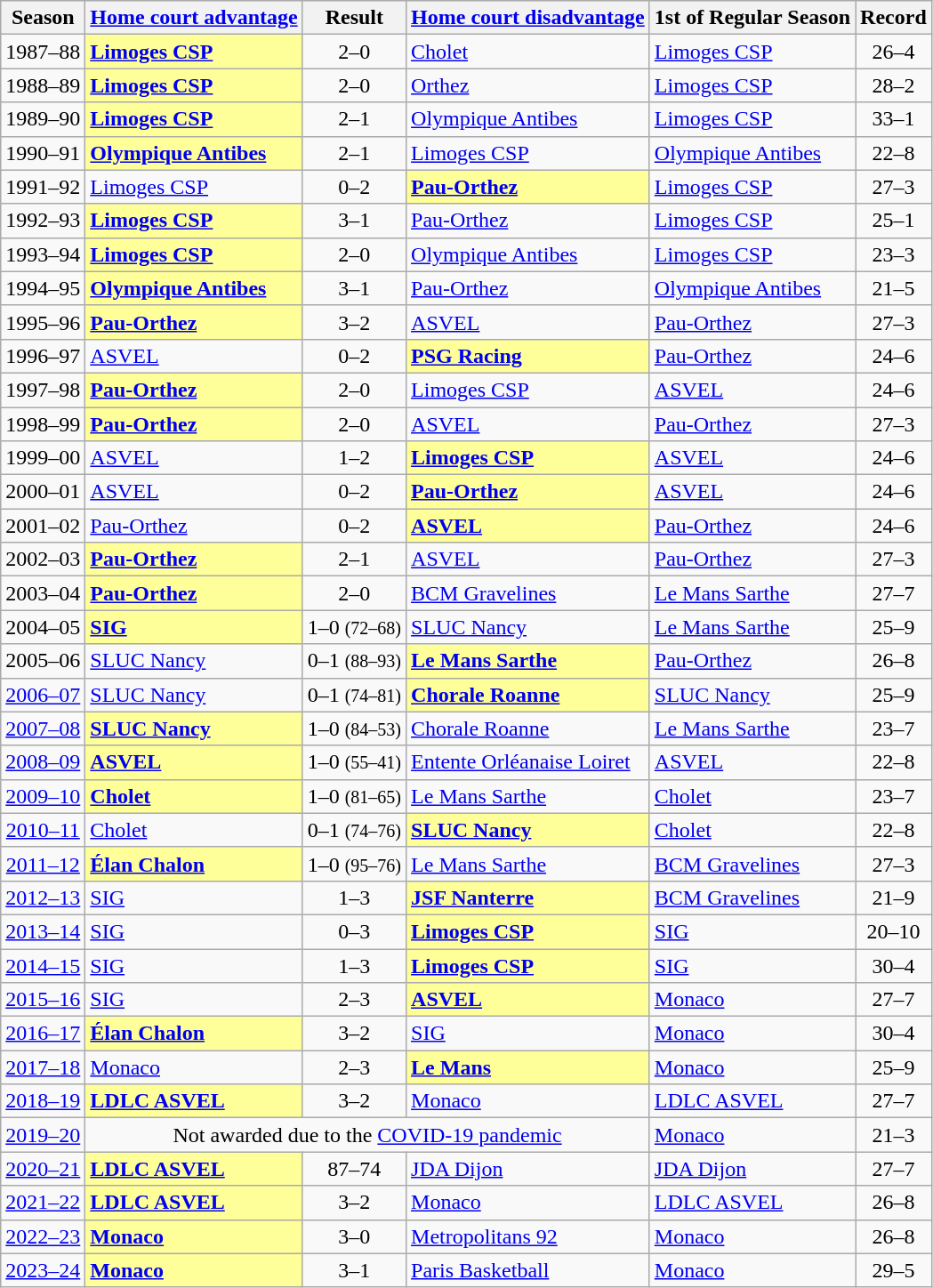<table class="wikitable">
<tr>
<th>Season</th>
<th><a href='#'>Home court advantage</a></th>
<th>Result</th>
<th><a href='#'>Home court disadvantage</a></th>
<th>1st of Regular Season</th>
<th>Record</th>
</tr>
<tr>
<td align=center>1987–88</td>
<td style="background:#ff9;"><strong><a href='#'>Limoges CSP</a></strong></td>
<td align=center>2–0</td>
<td><a href='#'>Cholet</a></td>
<td><a href='#'>Limoges CSP</a></td>
<td align=center>26–4</td>
</tr>
<tr>
<td align=center>1988–89</td>
<td style="background:#ff9;"><strong><a href='#'>Limoges CSP</a></strong></td>
<td align=center>2–0</td>
<td><a href='#'>Orthez</a></td>
<td><a href='#'>Limoges CSP</a></td>
<td align=center>28–2</td>
</tr>
<tr>
<td align=center>1989–90</td>
<td style="background:#ff9;"><strong><a href='#'>Limoges CSP</a></strong></td>
<td align=center>2–1</td>
<td><a href='#'>Olympique Antibes</a></td>
<td><a href='#'>Limoges CSP</a></td>
<td align=center>33–1</td>
</tr>
<tr>
<td align=center>1990–91</td>
<td style="background:#ff9;"><strong><a href='#'>Olympique Antibes</a></strong></td>
<td align=center>2–1</td>
<td><a href='#'>Limoges CSP</a></td>
<td><a href='#'>Olympique Antibes</a></td>
<td align=center>22–8</td>
</tr>
<tr>
<td align=center>1991–92</td>
<td><a href='#'>Limoges CSP</a></td>
<td align=center>0–2</td>
<td style="background:#ff9;"><strong><a href='#'>Pau-Orthez</a></strong></td>
<td><a href='#'>Limoges CSP</a></td>
<td align=center>27–3</td>
</tr>
<tr>
<td align=center>1992–93</td>
<td style="background:#ff9;"><strong><a href='#'>Limoges CSP</a></strong></td>
<td align=center>3–1</td>
<td><a href='#'>Pau-Orthez</a></td>
<td><a href='#'>Limoges CSP</a></td>
<td align=center>25–1</td>
</tr>
<tr>
<td align=center>1993–94</td>
<td style="background:#ff9;"><strong><a href='#'>Limoges CSP</a></strong></td>
<td align=center>2–0</td>
<td><a href='#'>Olympique Antibes</a></td>
<td><a href='#'>Limoges CSP</a></td>
<td align=center>23–3</td>
</tr>
<tr>
<td align=center>1994–95</td>
<td style="background:#ff9;"><strong><a href='#'>Olympique Antibes</a></strong></td>
<td align=center>3–1</td>
<td><a href='#'>Pau-Orthez</a></td>
<td><a href='#'>Olympique Antibes</a></td>
<td align=center>21–5</td>
</tr>
<tr>
<td align=center>1995–96</td>
<td style="background:#ff9;"><strong><a href='#'>Pau-Orthez</a></strong></td>
<td align=center>3–2</td>
<td><a href='#'>ASVEL</a></td>
<td><a href='#'>Pau-Orthez</a></td>
<td align=center>27–3</td>
</tr>
<tr>
<td align=center>1996–97</td>
<td><a href='#'>ASVEL</a></td>
<td align=center>0–2</td>
<td style="background:#ff9;"><strong><a href='#'>PSG Racing</a></strong></td>
<td><a href='#'>Pau-Orthez</a></td>
<td align=center>24–6</td>
</tr>
<tr>
<td align=center>1997–98</td>
<td style="background:#ff9;"><strong><a href='#'>Pau-Orthez</a></strong></td>
<td align=center>2–0</td>
<td><a href='#'>Limoges CSP</a></td>
<td><a href='#'>ASVEL</a></td>
<td align=center>24–6</td>
</tr>
<tr>
<td align=center>1998–99</td>
<td style="background:#ff9;"><strong><a href='#'>Pau-Orthez</a></strong></td>
<td align=center>2–0</td>
<td><a href='#'>ASVEL</a></td>
<td><a href='#'>Pau-Orthez</a></td>
<td align=center>27–3</td>
</tr>
<tr>
<td align=center>1999–00</td>
<td><a href='#'>ASVEL</a></td>
<td align=center>1–2</td>
<td style="background:#ff9;"><strong><a href='#'>Limoges CSP</a></strong></td>
<td><a href='#'>ASVEL</a></td>
<td align=center>24–6</td>
</tr>
<tr>
<td align=center>2000–01</td>
<td><a href='#'>ASVEL</a></td>
<td align=center>0–2</td>
<td style="background:#ff9;"><strong><a href='#'>Pau-Orthez</a></strong></td>
<td><a href='#'>ASVEL</a></td>
<td align=center>24–6</td>
</tr>
<tr>
<td align=center>2001–02</td>
<td><a href='#'>Pau-Orthez</a></td>
<td align=center>0–2</td>
<td style="background:#ff9;"><strong><a href='#'>ASVEL</a></strong></td>
<td><a href='#'>Pau-Orthez</a></td>
<td align=center>24–6</td>
</tr>
<tr>
<td align=center>2002–03</td>
<td style="background:#ff9;"><strong><a href='#'>Pau-Orthez</a></strong></td>
<td align=center>2–1</td>
<td><a href='#'>ASVEL</a></td>
<td><a href='#'>Pau-Orthez</a></td>
<td align=center>27–3</td>
</tr>
<tr>
<td align=center>2003–04</td>
<td style="background:#ff9;"><strong><a href='#'>Pau-Orthez</a></strong></td>
<td align=center>2–0</td>
<td><a href='#'>BCM Gravelines</a></td>
<td><a href='#'>Le Mans Sarthe</a></td>
<td align=center>27–7</td>
</tr>
<tr>
<td align=center>2004–05</td>
<td style="background:#ff9;"><strong><a href='#'>SIG</a></strong></td>
<td align=center>1–0 <small>(72–68)</small></td>
<td><a href='#'>SLUC Nancy</a></td>
<td><a href='#'>Le Mans Sarthe</a></td>
<td align=center>25–9</td>
</tr>
<tr>
<td align=center>2005–06</td>
<td><a href='#'>SLUC Nancy</a></td>
<td align=center>0–1 <small>(88–93)</small></td>
<td style="background:#ff9;"><strong><a href='#'>Le Mans Sarthe</a></strong></td>
<td><a href='#'>Pau-Orthez</a></td>
<td align=center>26–8</td>
</tr>
<tr>
<td align=center><a href='#'>2006–07</a></td>
<td><a href='#'>SLUC Nancy</a></td>
<td align=center>0–1 <small>(74–81)</small></td>
<td style="background:#ff9;"><strong><a href='#'>Chorale Roanne</a></strong></td>
<td><a href='#'>SLUC Nancy</a></td>
<td align=center>25–9</td>
</tr>
<tr>
<td align=center><a href='#'>2007–08</a></td>
<td style="background:#ff9;"><strong><a href='#'>SLUC Nancy</a></strong></td>
<td align=center>1–0 <small>(84–53)</small></td>
<td><a href='#'>Chorale Roanne</a></td>
<td><a href='#'>Le Mans Sarthe</a></td>
<td align=center>23–7</td>
</tr>
<tr>
<td align=center><a href='#'>2008–09</a></td>
<td style="background:#ff9;"><strong><a href='#'>ASVEL</a></strong></td>
<td align=center>1–0 <small>(55–41)</small></td>
<td><a href='#'>Entente Orléanaise Loiret</a></td>
<td><a href='#'>ASVEL</a></td>
<td align=center>22–8</td>
</tr>
<tr>
<td align=center><a href='#'>2009–10</a></td>
<td style="background:#ff9;"><strong><a href='#'>Cholet</a></strong></td>
<td align=center>1–0 <small>(81–65)</small></td>
<td><a href='#'>Le Mans Sarthe</a></td>
<td><a href='#'>Cholet</a></td>
<td align=center>23–7</td>
</tr>
<tr>
<td align=center><a href='#'>2010–11</a></td>
<td><a href='#'>Cholet</a></td>
<td align=center>0–1 <small>(74–76)</small></td>
<td style="background:#ff9;"><strong><a href='#'>SLUC Nancy</a></strong></td>
<td><a href='#'>Cholet</a></td>
<td align=center>22–8</td>
</tr>
<tr>
<td align=center><a href='#'>2011–12</a></td>
<td style="background:#ff9;"><strong><a href='#'>Élan Chalon</a></strong></td>
<td align=center>1–0 <small>(95–76)</small></td>
<td><a href='#'>Le Mans Sarthe</a></td>
<td><a href='#'>BCM Gravelines</a></td>
<td align=center>27–3</td>
</tr>
<tr>
<td align=center><a href='#'>2012–13</a></td>
<td><a href='#'>SIG</a></td>
<td align=center>1–3</td>
<td style="background:#ff9;"><strong><a href='#'>JSF Nanterre</a></strong></td>
<td><a href='#'>BCM Gravelines</a></td>
<td align=center>21–9</td>
</tr>
<tr>
<td align=center><a href='#'>2013–14</a></td>
<td><a href='#'>SIG</a></td>
<td align=center>0–3</td>
<td style="background:#ff9;"><strong><a href='#'>Limoges CSP</a></strong></td>
<td><a href='#'>SIG</a></td>
<td align=center>20–10</td>
</tr>
<tr>
<td align=center><a href='#'>2014–15</a></td>
<td><a href='#'>SIG</a></td>
<td align=center>1–3</td>
<td style="background:#ff9;"><strong><a href='#'>Limoges CSP</a></strong></td>
<td><a href='#'>SIG</a></td>
<td align=center>30–4</td>
</tr>
<tr>
<td align=center><a href='#'>2015–16</a></td>
<td><a href='#'>SIG</a></td>
<td align=center>2–3</td>
<td style="background:#ff9;"><strong><a href='#'>ASVEL</a></strong></td>
<td><a href='#'>Monaco</a></td>
<td align=center>27–7</td>
</tr>
<tr>
<td align=center><a href='#'>2016–17</a></td>
<td style="background:#ff9;"><strong><a href='#'>Élan Chalon</a></strong></td>
<td align=center>3–2</td>
<td><a href='#'>SIG</a></td>
<td><a href='#'>Monaco</a></td>
<td align=center>30–4</td>
</tr>
<tr>
<td align=center><a href='#'>2017–18</a></td>
<td><a href='#'>Monaco</a></td>
<td align=center>2–3</td>
<td style="background:#ff9;"><strong><a href='#'>Le Mans</a></strong></td>
<td><a href='#'>Monaco</a></td>
<td align=center>25–9</td>
</tr>
<tr>
<td align=center><a href='#'>2018–19</a></td>
<td style="background:#ff9;"><strong><a href='#'>LDLC ASVEL</a></strong></td>
<td align=center>3–2</td>
<td><a href='#'>Monaco</a></td>
<td><a href='#'>LDLC ASVEL</a></td>
<td align=center>27–7</td>
</tr>
<tr>
<td align=center><a href='#'>2019–20</a></td>
<td colspan=3 align=center>Not awarded due to the <a href='#'>COVID-19 pandemic</a></td>
<td><a href='#'>Monaco</a></td>
<td align=center>21–3</td>
</tr>
<tr>
<td align=center><a href='#'>2020–21</a></td>
<td style="background:#ff9;"><strong><a href='#'>LDLC ASVEL</a></strong></td>
<td align=center>87–74</td>
<td><a href='#'>JDA Dijon</a></td>
<td><a href='#'>JDA Dijon</a></td>
<td align=center>27–7</td>
</tr>
<tr>
<td align=center><a href='#'>2021–22</a></td>
<td style="background:#ff9;"><strong><a href='#'>LDLC ASVEL</a></strong></td>
<td align=center>3–2</td>
<td><a href='#'>Monaco</a></td>
<td><a href='#'>LDLC ASVEL</a></td>
<td align=center>26–8</td>
</tr>
<tr>
<td align=center><a href='#'>2022–23</a></td>
<td style="background:#ff9;"><strong><a href='#'>Monaco</a></strong></td>
<td align=center>3–0</td>
<td><a href='#'>Metropolitans 92</a></td>
<td><a href='#'>Monaco</a></td>
<td align=center>26–8</td>
</tr>
<tr>
<td align=center><a href='#'>2023–24</a></td>
<td style="background:#ff9;"><strong><a href='#'>Monaco</a></strong></td>
<td align=center>3–1</td>
<td><a href='#'>Paris Basketball</a></td>
<td><a href='#'>Monaco</a></td>
<td align=center>29–5</td>
</tr>
</table>
